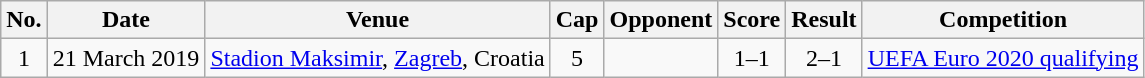<table class="wikitable sortable">
<tr>
<th scope="col">No.</th>
<th scope="col">Date</th>
<th scope="col">Venue</th>
<th scope="col">Cap</th>
<th scope="col">Opponent</th>
<th scope="col">Score</th>
<th scope="col">Result</th>
<th scope="col">Competition</th>
</tr>
<tr>
<td align="center">1</td>
<td>21 March 2019</td>
<td><a href='#'>Stadion Maksimir</a>, <a href='#'>Zagreb</a>, Croatia</td>
<td align="center">5</td>
<td></td>
<td align="center">1–1</td>
<td align="center">2–1</td>
<td><a href='#'>UEFA Euro 2020 qualifying</a></td>
</tr>
</table>
